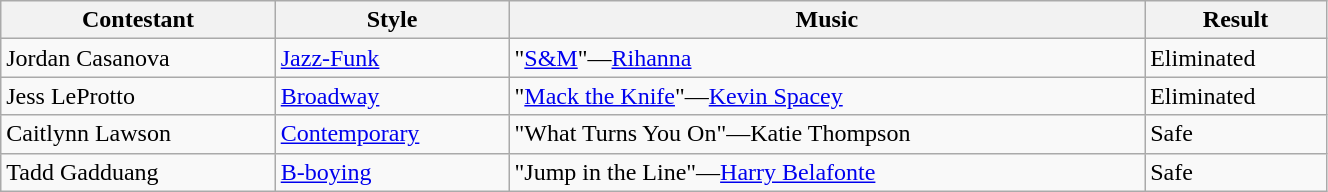<table class="wikitable" style="width:70%;">
<tr>
<th>Contestant</th>
<th>Style</th>
<th>Music</th>
<th>Result</th>
</tr>
<tr>
<td>Jordan Casanova</td>
<td><a href='#'>Jazz-Funk</a></td>
<td>"<a href='#'>S&M</a>"—<a href='#'>Rihanna</a></td>
<td>Eliminated</td>
</tr>
<tr>
<td>Jess LeProtto</td>
<td><a href='#'>Broadway</a></td>
<td>"<a href='#'>Mack the Knife</a>"—<a href='#'>Kevin Spacey</a></td>
<td>Eliminated</td>
</tr>
<tr>
<td>Caitlynn Lawson</td>
<td><a href='#'>Contemporary</a></td>
<td>"What Turns You On"—Katie Thompson</td>
<td>Safe</td>
</tr>
<tr>
<td>Tadd Gadduang</td>
<td><a href='#'>B-boying</a></td>
<td>"Jump in the Line"—<a href='#'>Harry Belafonte</a></td>
<td>Safe</td>
</tr>
</table>
